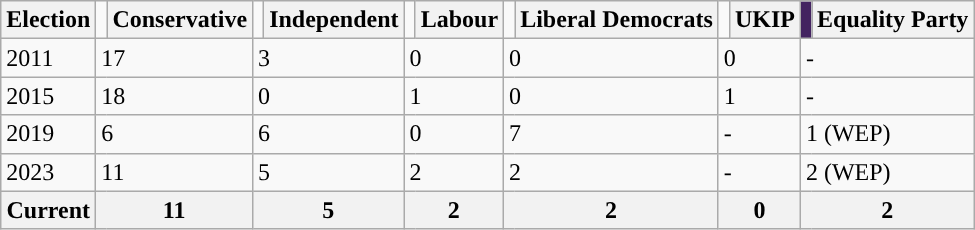<table class="wikitable">
<tr>
<th>Election</th>
<td></td>
<th>Conservative</th>
<td></td>
<th>Independent</th>
<td></td>
<th>Labour</th>
<td></td>
<th>Liberal Democrats</th>
<td></td>
<th>UKIP</th>
<td bgcolor=#432360></td>
<th>Equality Party</th>
</tr>
<tr>
<td>2011</td>
<td colspan="2">17</td>
<td colspan="2">3</td>
<td colspan="2">0</td>
<td colspan="2">0</td>
<td colspan="2">0</td>
<td colspan="2">-</td>
</tr>
<tr>
<td>2015</td>
<td colspan="2">18</td>
<td colspan="2">0</td>
<td colspan="2">1</td>
<td colspan="2">0</td>
<td colspan="2">1</td>
<td colspan="2">-</td>
</tr>
<tr>
<td>2019</td>
<td colspan="2">6</td>
<td colspan="2">6</td>
<td colspan="2">0</td>
<td colspan="2">7</td>
<td colspan="2">-</td>
<td colspan="2">1 (WEP)</td>
</tr>
<tr>
<td>2023</td>
<td colspan="2">11</td>
<td colspan="2">5</td>
<td colspan="2">2</td>
<td colspan="2">2</td>
<td colspan="2">-</td>
<td colspan="2">2 (WEP)</td>
</tr>
<tr>
<th>Current</th>
<th colspan="2">11</th>
<th colspan="2">5</th>
<th colspan="2">2</th>
<th colspan="2">2</th>
<th colspan="2">0</th>
<th colspan="2">2</th>
</tr>
</table>
